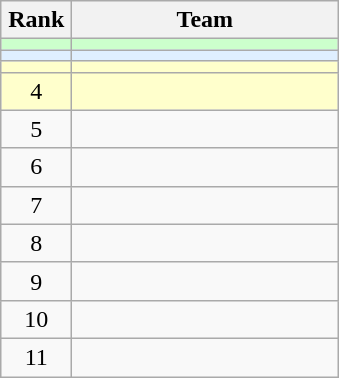<table class="wikitable" style="text-align: center;">
<tr>
<th width=40>Rank</th>
<th width=170>Team</th>
</tr>
<tr bgcolor=#CCFFCC>
<td></td>
<td align="left"></td>
</tr>
<tr bgcolor=#dfefff>
<td></td>
<td align="left"></td>
</tr>
<tr bgcolor=#ffffcc>
<td></td>
<td align="left"></td>
</tr>
<tr bgcolor=#ffffcc>
<td>4</td>
<td align="left"></td>
</tr>
<tr>
<td>5</td>
<td align="left"></td>
</tr>
<tr>
<td>6</td>
<td align="left"></td>
</tr>
<tr>
<td>7</td>
<td align="left"></td>
</tr>
<tr>
<td>8</td>
<td align="left"></td>
</tr>
<tr>
<td>9</td>
<td align="left"></td>
</tr>
<tr>
<td>10</td>
<td align="left"></td>
</tr>
<tr>
<td>11</td>
<td align="left"></td>
</tr>
</table>
